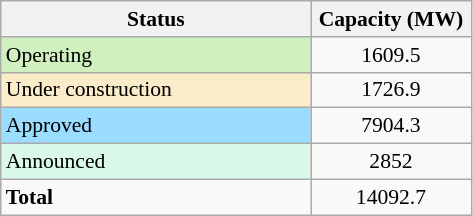<table class="wikitable" style="font-size:90%;">
<tr>
<th scope="col" width="200">Status</th>
<th scope="col" width="100">Capacity (MW)</th>
</tr>
<tr>
<td style="background:#D0F0C0;">Operating</td>
<td align="center">1609.5</td>
</tr>
<tr>
<td style="background:#FAECC8;">Under construction</td>
<td align="center">1726.9</td>
</tr>
<tr>
<td style="background:#9BDDFF;">Approved</td>
<td align="center">7904.3</td>
</tr>
<tr>
<td style="background:#D9F9E9;">Announced</td>
<td align="center">2852</td>
</tr>
<tr>
<td><strong>Total</strong></td>
<td align="center">14092.7</td>
</tr>
</table>
